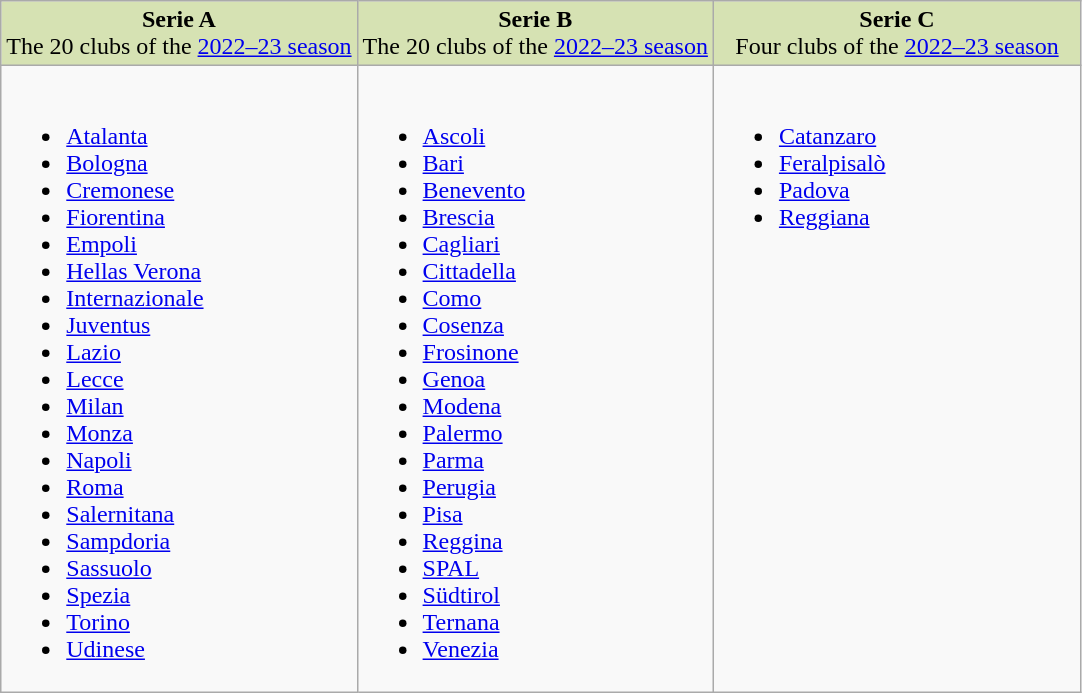<table class="wikitable">
<tr style="background:#D6E2B3; text-align:center; vertical-align:top;">
<td style="width:33%"><strong>Serie A</strong><br>The 20 clubs of the <a href='#'>2022–23 season</a></td>
<td style="width:33%"><strong>Serie B</strong><br>The 20 clubs of the <a href='#'>2022–23 season</a></td>
<td style="width:34%"><strong>Serie C</strong><br>Four clubs of the <a href='#'>2022–23 season</a></td>
</tr>
<tr style="vertical-align:top">
<td><br><ul><li><a href='#'>Atalanta</a></li><li><a href='#'>Bologna</a></li><li><a href='#'>Cremonese</a></li><li><a href='#'>Fiorentina</a></li><li><a href='#'>Empoli</a></li><li><a href='#'>Hellas Verona</a></li><li><a href='#'>Internazionale</a></li><li><a href='#'>Juventus</a></li><li><a href='#'>Lazio</a></li><li><a href='#'>Lecce</a></li><li><a href='#'>Milan</a></li><li><a href='#'>Monza</a></li><li><a href='#'>Napoli</a></li><li><a href='#'>Roma</a></li><li><a href='#'>Salernitana</a></li><li><a href='#'>Sampdoria</a></li><li><a href='#'>Sassuolo</a></li><li><a href='#'>Spezia</a></li><li><a href='#'>Torino</a></li><li><a href='#'>Udinese</a></li></ul></td>
<td><br><ul><li><a href='#'>Ascoli</a></li><li><a href='#'>Bari</a></li><li><a href='#'>Benevento</a></li><li><a href='#'>Brescia</a></li><li><a href='#'>Cagliari</a></li><li><a href='#'>Cittadella</a></li><li><a href='#'>Como</a></li><li><a href='#'>Cosenza</a></li><li><a href='#'>Frosinone</a></li><li><a href='#'>Genoa</a></li><li><a href='#'>Modena</a></li><li><a href='#'>Palermo</a></li><li><a href='#'>Parma</a></li><li><a href='#'>Perugia</a></li><li><a href='#'>Pisa</a></li><li><a href='#'>Reggina</a></li><li><a href='#'>SPAL</a></li><li><a href='#'>Südtirol</a></li><li><a href='#'>Ternana</a></li><li><a href='#'>Venezia</a></li></ul></td>
<td><br><ul><li><a href='#'>Catanzaro</a></li><li><a href='#'>Feralpisalò</a></li><li><a href='#'>Padova</a></li><li><a href='#'>Reggiana</a></li></ul></td>
</tr>
</table>
